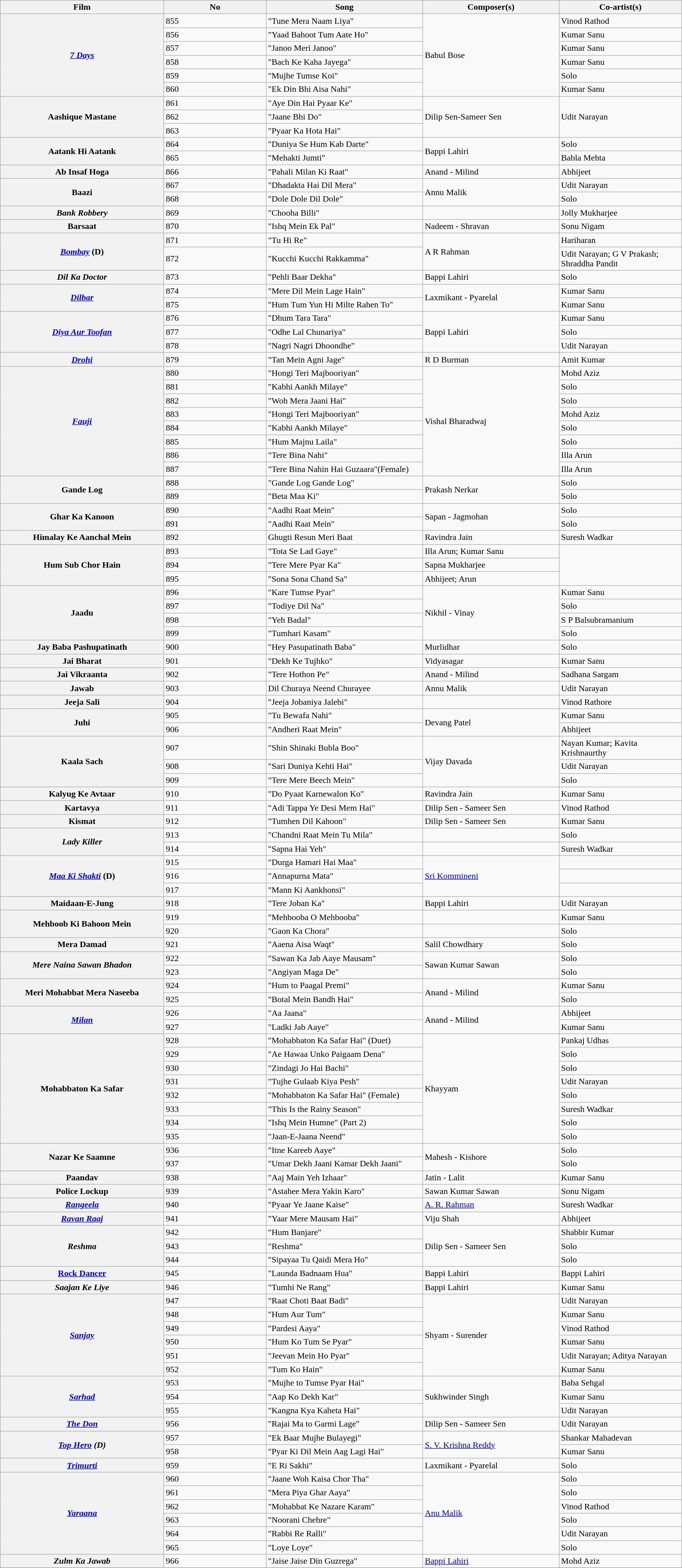<table class="wikitable plainrowheaders" style="width:100%; textcolor:#000">
<tr>
<th scope="col" style="width:24%;">Film</th>
<th>No</th>
<th scope="col" style="width:23%;">Song</th>
<th scope="col" style="width:20%;">Composer(s)</th>
<th scope="col" style="width:18%;">Co-artist(s)</th>
</tr>
<tr>
<th rowspan="6"><a href='#'><em>7 Days</em></a></th>
<td>855</td>
<td>"Tune Mera Naam Liya"</td>
<td rowspan="6">Babul Bose</td>
<td>Vinod Rathod</td>
</tr>
<tr>
<td>856</td>
<td>"Yaad Bahoot Tum Aate Ho"</td>
<td>Kumar Sanu</td>
</tr>
<tr>
<td>857</td>
<td>"Janoo Meri Janoo"</td>
<td>Kumar Sanu</td>
</tr>
<tr>
<td>858</td>
<td>"Bach Ke Kaha Jayega"</td>
<td>Kumar Sanu</td>
</tr>
<tr>
<td>859</td>
<td>"Mujhe Tumse Koi"</td>
<td>Solo</td>
</tr>
<tr>
<td>860</td>
<td>"Ek Din Bhi Aisa Nahi"</td>
<td>Kumar Sanu</td>
</tr>
<tr>
<th rowspan="3">Aashique Mastane</th>
<td>861</td>
<td>"Aye Din Hai Pyaar Ke"</td>
<td rowspan="3">Dilip Sen-Sameer Sen</td>
<td rowspan="3">Udit Narayan</td>
</tr>
<tr>
<td>862</td>
<td>"Jaane Bhi Do"</td>
</tr>
<tr>
<td>863</td>
<td>"Pyaar Ka Hota Hai"</td>
</tr>
<tr>
<th rowspan="2">Aatank Hi Aatank</th>
<td>864</td>
<td>"Duniya Se Hum Kab Darte"</td>
<td rowspan="2">Bappi Lahiri</td>
<td>Solo</td>
</tr>
<tr>
<td>865</td>
<td>"Mehakti Jumti"</td>
<td>Babla Mehta</td>
</tr>
<tr>
<th>Ab Insaf Hoga</th>
<td>866</td>
<td>"Pahali Milan Ki Raat"</td>
<td>Anand - Milind</td>
<td>Abhijeet</td>
</tr>
<tr>
<th rowspan="2">Baazi</th>
<td>867</td>
<td>"Dhadakta Hai Dil Mera"</td>
<td rowspan="2">Annu Malik</td>
<td>Udit Narayan</td>
</tr>
<tr>
<td>868</td>
<td>"Dole Dole Dil Dole"</td>
<td>Solo</td>
</tr>
<tr>
<th><em>Bank Robbery</em></th>
<td>869</td>
<td>"Chooha Billi"</td>
<td></td>
<td>Jolly Mukharjee</td>
</tr>
<tr>
<th>Barsaat</th>
<td>870</td>
<td>"Ishq Mein Ek Pal"</td>
<td>Nadeem - Shravan</td>
<td>Sonu Nigam</td>
</tr>
<tr>
<th rowspan="2"><a href='#'><em>Bombay</em></a> (D)</th>
<td>871</td>
<td>"Tu Hi Re"</td>
<td rowspan="2">A R Rahman</td>
<td>Hariharan</td>
</tr>
<tr>
<td>872</td>
<td>"Kucchi Kucchi Rakkamma"</td>
<td>Udit Narayan; G V Prakash; Shraddha Pandit</td>
</tr>
<tr>
<th><em>Dil Ka Doctor</em></th>
<td>873</td>
<td>"Pehli Baar Dekha"</td>
<td>Bappi Lahiri</td>
<td>Solo</td>
</tr>
<tr>
<th rowspan="2"><a href='#'><em>Dilbar</em></a></th>
<td>874</td>
<td>"Mere Dil Mein Lage Hain"</td>
<td rowspan="2">Laxmikant - Pyarelal</td>
<td>Kumar Sanu</td>
</tr>
<tr>
<td>875</td>
<td>"Hum Tum Yun Hi Milte Rahen To"</td>
<td>Kumar Sanu</td>
</tr>
<tr>
<th rowspan="3"><a href='#'><em>Diya Aur Toofan</em></a></th>
<td>876</td>
<td>"Dhum Tara Tara"</td>
<td rowspan="3">Bappi Lahiri</td>
<td>Kumar Sanu</td>
</tr>
<tr>
<td>877</td>
<td>"Odhe Lal Chunariya"</td>
<td>Solo</td>
</tr>
<tr>
<td>878</td>
<td>"Nagri Nagri Dhoondhe"</td>
<td>Udit Narayan</td>
</tr>
<tr>
<th><a href='#'><em>Drohi</em></a></th>
<td>879</td>
<td>"Tan Mein Agni Jage"</td>
<td>R D Burman</td>
<td>Amit Kumar</td>
</tr>
<tr>
<th rowspan="8"><a href='#'><em>Fauji</em></a></th>
<td>880</td>
<td>"Hongi Teri Majbooriyan"</td>
<td rowspan="8">Vishal Bharadwaj</td>
<td>Mohd Aziz</td>
</tr>
<tr>
<td>881</td>
<td>"Kabhi Aankh Milaye"</td>
<td>Solo</td>
</tr>
<tr>
<td>882</td>
<td>"Woh Mera Jaani Hai"</td>
<td>Solo</td>
</tr>
<tr>
<td>883</td>
<td>"Hongi Teri Majbooriyan"</td>
<td>Mohd Aziz</td>
</tr>
<tr>
<td>884</td>
<td>"Kabhi Aankh Milaye"</td>
<td>Solo</td>
</tr>
<tr>
<td>885</td>
<td>"Hum Majnu Laila"</td>
<td>Solo</td>
</tr>
<tr>
<td>886</td>
<td>"Tere Bina Nahi"</td>
<td>Illa Arun</td>
</tr>
<tr>
<td>887</td>
<td>"Tere Bina Nahin Hai Guzaara"(Female)</td>
<td>Illa Arun</td>
</tr>
<tr>
<th rowspan="2">Gande Log</th>
<td>888</td>
<td>"Gande Log Gande Log"</td>
<td rowspan="2">Prakash Nerkar</td>
<td>Solo</td>
</tr>
<tr>
<td>889</td>
<td>"Beta Maa Ki"</td>
<td>Solo</td>
</tr>
<tr>
<th rowspan="2">Ghar Ka Kanoon</th>
<td>890</td>
<td>"Aadhi Raat Mein"</td>
<td rowspan="2">Sapan - Jagmohan</td>
<td>Solo</td>
</tr>
<tr>
<td>891</td>
<td>"Aadhi Raat Mein"</td>
<td>Solo</td>
</tr>
<tr>
<th>Himalay Ke Aanchal Mein</th>
<td>892</td>
<td>Ghugti Resun Meri Baat</td>
<td>Ravindra Jain</td>
<td>Suresh Wadkar</td>
</tr>
<tr>
<th rowspan="3">Hum Sub Chor Hain</th>
<td>893</td>
<td>"Tota Se Lad Gaye"</td>
<td>Illa Arun; Kumar Sanu</td>
</tr>
<tr>
<td>894</td>
<td>"Tere Mere Pyar Ka"</td>
<td>Sapna Mukharjee</td>
</tr>
<tr>
<td>895</td>
<td>"Sona Sona Chand Sa"</td>
<td>Abhijeet; Arun</td>
</tr>
<tr>
<th rowspan="4">Jaadu</th>
<td>896</td>
<td>"Kare Tumse Pyar"</td>
<td rowspan="4">Nikhil - Vinay</td>
<td>Kumar Sanu</td>
</tr>
<tr>
<td>897</td>
<td>"Todiye Dil Na"</td>
<td>Solo</td>
</tr>
<tr>
<td>898</td>
<td>"Yeh Badal"</td>
<td>S P Balsubramanium</td>
</tr>
<tr>
<td>899</td>
<td>"Tumhari Kasam"</td>
<td>Solo</td>
</tr>
<tr>
<th>Jay Baba Pashupatinath</th>
<td>900</td>
<td>"Hey Pasupatinath Baba"</td>
<td>Murlidhar</td>
<td>Solo</td>
</tr>
<tr>
<th>Jai Bharat</th>
<td>901</td>
<td>"Dekh Ke Tujhko"</td>
<td>Vidyasagar</td>
<td>Kumar Sanu</td>
</tr>
<tr>
<th>Jai Vikraanta</th>
<td>902</td>
<td>"Tere Hothon Pe"</td>
<td>Anand - Milind</td>
<td>Sadhana Sargam</td>
</tr>
<tr>
<th>Jawab</th>
<td>903</td>
<td>Dil Churaya Neend Churayee</td>
<td>Annu Malik</td>
<td>Udit Narayan</td>
</tr>
<tr>
<th>Jeeja Sali</th>
<td>904</td>
<td>"Jeeja Jobaniya Jalebi"</td>
<td></td>
<td>Vinod Rathore</td>
</tr>
<tr>
<th rowspan="2">Juhi</th>
<td>905</td>
<td>"Tu Bewafa Nahi"</td>
<td rowspan="2">Devang Patel</td>
<td>Kumar Sanu</td>
</tr>
<tr>
<td>906</td>
<td>"Andheri Raat Mein"</td>
<td>Abhijeet</td>
</tr>
<tr>
<th rowspan="3">Kaala Sach</th>
<td>907</td>
<td>"Shin Shinaki Bubla Boo"</td>
<td rowspan="3">Vijay Davada</td>
<td>Nayan Kumar; Kavita Krishnaurthy</td>
</tr>
<tr>
<td>908</td>
<td>"Sari Duniya Kehti Hai"</td>
<td>Udit Narayan</td>
</tr>
<tr>
<td>909</td>
<td>"Tere Mere Beech Mein"</td>
<td>Solo</td>
</tr>
<tr>
<th>Kalyug Ke Avtaar</th>
<td>910</td>
<td>"Do Pyaat Karnewalon Ko"</td>
<td>Ravindra Jain</td>
<td>Kumar Sanu</td>
</tr>
<tr>
<th>Kartavya</th>
<td>911</td>
<td>"Adi Tappa Ye Desi Mem Hai"</td>
<td>Dilip Sen - Sameer Sen</td>
<td>Vinod Rathod</td>
</tr>
<tr>
<th>Kismat</th>
<td>912</td>
<td>"Tumhen Dil Kahoon"</td>
<td>Dilip Sen - Sameer Sen</td>
<td>Kumar Sanu</td>
</tr>
<tr>
<th rowspan=2><em>Lady Killer</em></th>
<td>913</td>
<td>"Chandni Raat Mein Tu Mila"</td>
<td></td>
<td>Solo</td>
</tr>
<tr>
<td>914</td>
<td>"Sapna Hai Yeh"</td>
<td></td>
<td>Suresh Wadkar</td>
</tr>
<tr>
<th rowspan="3"><a href='#'><em>Maa Ki Shakti</em></a> (D)</th>
<td>915</td>
<td>"Durga Hamari Hai Maa"</td>
<td rowspan="3"><a href='#'>Sri Kommineni</a></td>
<td></td>
</tr>
<tr>
<td>916</td>
<td>"Annapurna Mata"</td>
<td></td>
</tr>
<tr>
<td>917</td>
<td>"Mann Ki Aankhonsi"</td>
<td></td>
</tr>
<tr>
<th>Maidaan-E-Jung</th>
<td>918</td>
<td>"Tere Joban Ka"</td>
<td>Bappi Lahiri</td>
<td>Udit Narayan</td>
</tr>
<tr>
<th rowspan="2">Mehboob Ki Bahoon Mein</th>
<td>919</td>
<td>"Mehbooba O Mehbooba"</td>
<td></td>
<td>Kumar Sanu</td>
</tr>
<tr>
<td>920</td>
<td>"Gaon Ka Chora"</td>
<td></td>
<td>Solo</td>
</tr>
<tr>
<th>Mera Damad</th>
<td>921</td>
<td>"Aaena Aisa Waqt"</td>
<td>Salil Chowdhary</td>
<td>Solo</td>
</tr>
<tr>
<th rowspan="2"><em>Mere Naina Sawan Bhadon</em></th>
<td>922</td>
<td>"Sawan Ka Jab Aaye Mausam"</td>
<td rowspan="2">Sawan Kumar Sawan</td>
<td>Solo</td>
</tr>
<tr>
<td>923</td>
<td>"Angiyan Maga De"</td>
<td>Solo</td>
</tr>
<tr>
<th rowspan="2">Meri Mohabbat Mera Naseeba</th>
<td>924</td>
<td>"Hum to Paagal Premi"</td>
<td rowspan="2">Anand - Milind</td>
<td>Kumar Sanu</td>
</tr>
<tr>
<td>925</td>
<td>"Botal Mein Bandh Hai"</td>
<td>Solo</td>
</tr>
<tr>
<th rowspan="2"><a href='#'><em>Milan</em></a></th>
<td>926</td>
<td>"Aa Jaana"</td>
<td rowspan="2">Anand - Milind</td>
<td>Abhijeet</td>
</tr>
<tr>
<td>927</td>
<td>"Ladki Jab Aaye"</td>
<td>Kumar Sanu</td>
</tr>
<tr>
<th rowspan="8">Mohabbaton Ka Safar</th>
<td>928</td>
<td>"Mohabbaton Ka Safar Hai" (Duet)</td>
<td rowspan="8">Khayyam</td>
<td>Pankaj Udhas</td>
</tr>
<tr>
<td>929</td>
<td>"Ae Hawaa Unko Paigaam Dena"</td>
<td>Solo</td>
</tr>
<tr>
<td>930</td>
<td>"Zindagi Jo Hai Bachi"</td>
<td>Solo</td>
</tr>
<tr>
<td>931</td>
<td>"Tujhe Gulaab Kiya Pesh"</td>
<td>Udit Narayan</td>
</tr>
<tr>
<td>932</td>
<td>"Mohabbaton Ka Safar Hai" (Female)</td>
<td>Solo</td>
</tr>
<tr>
<td>933</td>
<td>"This Is the Rainy Season"</td>
<td>Suresh Wadkar</td>
</tr>
<tr>
<td>934</td>
<td>"Ishq Mein Humne" (Part 2)</td>
<td>Solo</td>
</tr>
<tr>
<td>935</td>
<td>"Jaan-E-Jaana Neend"</td>
<td>Solo</td>
</tr>
<tr>
<th rowspan="2">Nazar Ke Saamne</th>
<td>936</td>
<td>"Itne Kareeb Aaye"</td>
<td rowspan="2">Mahesh - Kishore</td>
<td>Solo</td>
</tr>
<tr>
<td>937</td>
<td>"Umar Dekh Jaani Kamar Dekh Jaani"</td>
<td>Solo</td>
</tr>
<tr>
<th>Paandav</th>
<td>938</td>
<td>"Aaj Main Yeh Izhaar"</td>
<td>Jatin - Lalit</td>
<td>Kumar Sanu</td>
</tr>
<tr>
<th>Police Lockup</th>
<td>939</td>
<td>"Astahee Mera Yakin Karo"</td>
<td>Sawan Kumar Sawan</td>
<td>Sonu Nigam</td>
</tr>
<tr>
<th><a href='#'><em>Rangeela</em></a></th>
<td>940</td>
<td>"Pyaar Ye Jaane Kaise"</td>
<td><a href='#'>A. R. Rahman</a></td>
<td>Suresh Wadkar</td>
</tr>
<tr>
<th><a href='#'><em>Ravan Raaj</em></a></th>
<td>941</td>
<td>"Yaar Mere Mausam Hai"</td>
<td>Viju Shah</td>
<td>Abhijeet</td>
</tr>
<tr>
<th rowspan="3"><em>Reshma</em></th>
<td>942</td>
<td>"Hum Banjare"</td>
<td rowspan="3">Dilip Sen - Sameer Sen</td>
<td>Shabbir Kumar</td>
</tr>
<tr>
<td>943</td>
<td>"Reshma"</td>
<td>Solo</td>
</tr>
<tr>
<td>944</td>
<td>"Sipayaa Tu Qaidi Mera Ho"</td>
<td>Solo</td>
</tr>
<tr>
<th><a href='#'>Rock Dancer</a></th>
<td>945</td>
<td>"Launda Badnaam Hua"</td>
<td>Bappi Lahiri</td>
<td>Bappi Lahiri</td>
</tr>
<tr>
<th><em>Saajan Ke Liye</em></th>
<td>946</td>
<td>"Tumhi Ne Rang"</td>
<td>Bappi Lahiri</td>
<td>Kumar Sanu</td>
</tr>
<tr>
<th rowspan="6"><a href='#'><em>Sanjay</em></a></th>
<td>947</td>
<td>"Raat Choti Baat Badi"</td>
<td rowspan="6">Shyam - Surender</td>
<td>Udit Narayan</td>
</tr>
<tr>
<td>948</td>
<td>"Hum Aur Tum"</td>
<td>Kumar Sanu</td>
</tr>
<tr>
<td>949</td>
<td>"Pardesi Aaya"</td>
<td>Vinod Rathod</td>
</tr>
<tr>
<td>950</td>
<td>"Hum Ko Tum Se Pyar"</td>
<td>Kumar Sanu</td>
</tr>
<tr>
<td>951</td>
<td>"Jeevan Mein Ho Pyar"</td>
<td>Udit Narayan; Aditya Narayan</td>
</tr>
<tr>
<td>952</td>
<td>"Tum Ko Hain"</td>
<td>Kumar Sanu</td>
</tr>
<tr>
<th rowspan="3"><a href='#'><em>Sarhad</em></a></th>
<td>953</td>
<td>"Mujhe to Tumse Pyar Hai"</td>
<td rowspan="3">Sukhwinder Singh</td>
<td>Baba Sehgal</td>
</tr>
<tr>
<td>954</td>
<td>"Aap Ko Dekh Kar"</td>
<td>Kumar Sanu</td>
</tr>
<tr>
<td>955</td>
<td>"Kangna Kya Kaheta Hai"</td>
<td>Udit Narayan</td>
</tr>
<tr>
<th><a href='#'><em>The Don</em></a></th>
<td>956</td>
<td>"Rajai Ma to Garmi Lage"</td>
<td>Dilip Sen - Sameer Sen</td>
<td>Udit Narayan</td>
</tr>
<tr>
<th rowspan="2"><em><a href='#'>Top Hero</a> (D)</em></th>
<td>957</td>
<td>"Ek Baar Mujhe Bulayegi"</td>
<td rowspan="2"><a href='#'>S. V. Krishna Reddy</a></td>
<td>Shankar Mahadevan</td>
</tr>
<tr>
<td>958</td>
<td>"Pyar Ki Dil Mein Aag Lagi Hai"</td>
<td>Kumar Sanu</td>
</tr>
<tr>
<th><a href='#'><em>Trimurti</em></a></th>
<td>959</td>
<td>"E Ri Sakhi"</td>
<td>Laxmikant - Pyarelal</td>
<td>Solo</td>
</tr>
<tr>
<th rowspan="6"><a href='#'><em>Yaraana</em></a></th>
<td>960</td>
<td>"Jaane Woh Kaisa Chor Tha"</td>
<td rowspan="6"><a href='#'>Anu Malik</a></td>
<td>Solo</td>
</tr>
<tr>
<td>961</td>
<td>"Mera Piya Ghar Aaya"</td>
<td>Solo</td>
</tr>
<tr>
<td>962</td>
<td>"Mohabbat Ke Nazare Karam"</td>
<td>Vinod Rathod</td>
</tr>
<tr>
<td>963</td>
<td>"Noorani Chehre"</td>
<td>Solo</td>
</tr>
<tr>
<td>964</td>
<td>"Rabbi Re Ralli"</td>
<td>Udit Narayan</td>
</tr>
<tr>
<td>965</td>
<td>"Loye Loye"</td>
<td>Solo</td>
</tr>
<tr>
<th><em>Zulm Ka Jawab</em></th>
<td>966</td>
<td>"Jaise Jaise Din Guzrega"</td>
<td><a href='#'>Bappi Lahiri</a></td>
<td>Mohd Aziz</td>
</tr>
<tr>
</tr>
</table>
